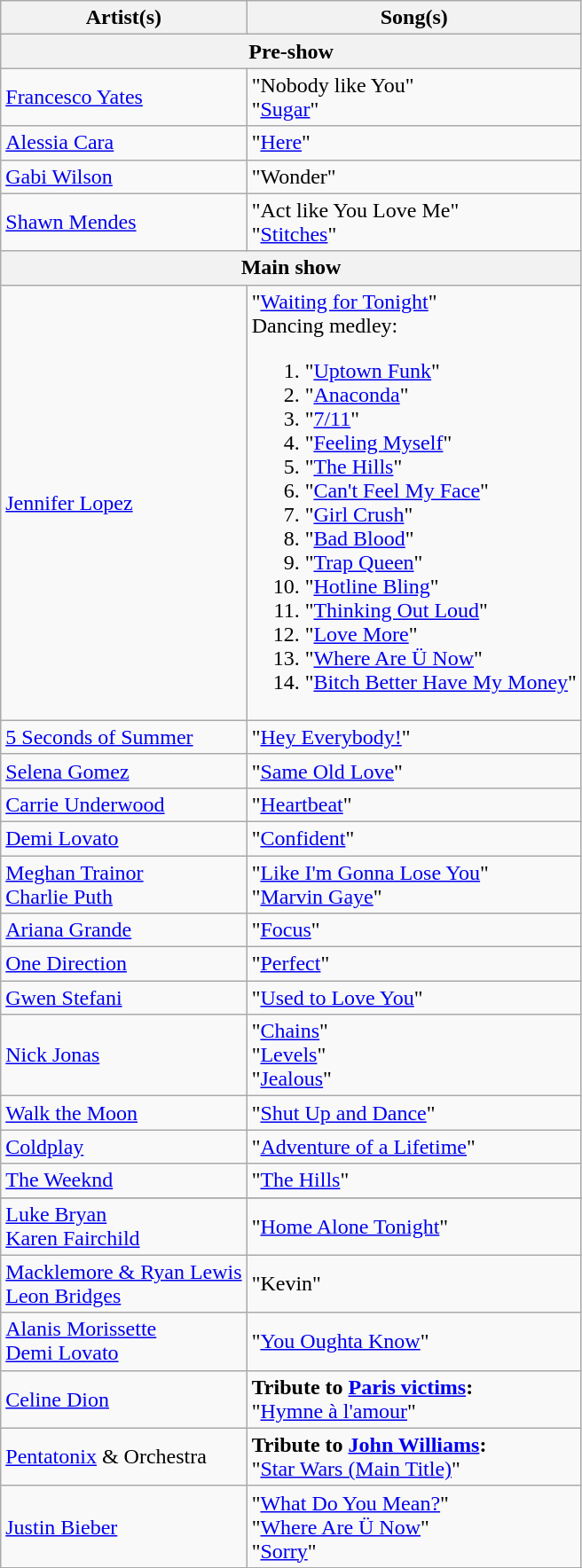<table class="wikitable">
<tr>
<th>Artist(s)</th>
<th>Song(s)</th>
</tr>
<tr>
<th colspan="2">Pre-show</th>
</tr>
<tr>
<td><a href='#'>Francesco Yates</a></td>
<td>"Nobody like You"<br>"<a href='#'>Sugar</a>"</td>
</tr>
<tr>
<td><a href='#'>Alessia Cara</a></td>
<td>"<a href='#'>Here</a>"</td>
</tr>
<tr>
<td><a href='#'>Gabi Wilson</a></td>
<td>"Wonder"</td>
</tr>
<tr>
<td><a href='#'>Shawn Mendes</a></td>
<td>"Act like You Love Me"<br>"<a href='#'>Stitches</a>"</td>
</tr>
<tr>
<th colspan="2">Main show</th>
</tr>
<tr>
<td><a href='#'>Jennifer Lopez</a></td>
<td>"<a href='#'>Waiting for Tonight</a>"<br>Dancing medley:<br><ol><li>"<a href='#'>Uptown Funk</a>"</li><li>"<a href='#'>Anaconda</a>"</li><li>"<a href='#'>7/11</a>"</li><li>"<a href='#'>Feeling Myself</a>"</li><li>"<a href='#'>The Hills</a>"</li><li>"<a href='#'>Can't Feel My Face</a>"</li><li>"<a href='#'>Girl Crush</a>"</li><li>"<a href='#'>Bad Blood</a>"</li><li>"<a href='#'>Trap Queen</a>"</li><li>"<a href='#'>Hotline Bling</a>"</li><li>"<a href='#'>Thinking Out Loud</a>"</li><li>"<a href='#'>Love More</a>"</li><li>"<a href='#'>Where Are Ü Now</a>"</li><li>"<a href='#'>Bitch Better Have My Money</a>"</li></ol></td>
</tr>
<tr>
<td><a href='#'>5 Seconds of Summer</a></td>
<td>"<a href='#'>Hey Everybody!</a>"</td>
</tr>
<tr>
<td><a href='#'>Selena Gomez</a></td>
<td>"<a href='#'>Same Old Love</a>"</td>
</tr>
<tr>
<td><a href='#'>Carrie Underwood</a></td>
<td>"<a href='#'>Heartbeat</a>"</td>
</tr>
<tr>
<td><a href='#'>Demi Lovato</a></td>
<td>"<a href='#'>Confident</a>"</td>
</tr>
<tr>
<td><a href='#'>Meghan Trainor</a><br><a href='#'>Charlie Puth</a></td>
<td>"<a href='#'>Like I'm Gonna Lose You</a>"<br>"<a href='#'>Marvin Gaye</a>"</td>
</tr>
<tr>
<td><a href='#'>Ariana Grande</a></td>
<td>"<a href='#'>Focus</a>"</td>
</tr>
<tr>
<td><a href='#'>One Direction</a></td>
<td>"<a href='#'>Perfect</a>"</td>
</tr>
<tr>
<td><a href='#'>Gwen Stefani</a></td>
<td>"<a href='#'>Used to Love You</a>"</td>
</tr>
<tr>
<td><a href='#'>Nick Jonas</a></td>
<td>"<a href='#'>Chains</a>"<br>"<a href='#'>Levels</a>"<br>"<a href='#'>Jealous</a>"</td>
</tr>
<tr>
<td><a href='#'>Walk the Moon</a></td>
<td>"<a href='#'>Shut Up and Dance</a>"</td>
</tr>
<tr>
<td><a href='#'>Coldplay</a></td>
<td>"<a href='#'>Adventure of a Lifetime</a>"</td>
</tr>
<tr>
<td><a href='#'>The Weeknd</a></td>
<td>"<a href='#'>The Hills</a>"</td>
</tr>
<tr>
</tr>
<tr>
<td><a href='#'>Luke Bryan</a><br><a href='#'>Karen Fairchild</a></td>
<td>"<a href='#'>Home Alone Tonight</a>"</td>
</tr>
<tr>
<td><a href='#'>Macklemore & Ryan Lewis</a> <br><a href='#'>Leon Bridges</a></td>
<td>"Kevin"</td>
</tr>
<tr>
<td><a href='#'>Alanis Morissette</a><br><a href='#'>Demi Lovato</a></td>
<td>"<a href='#'>You Oughta Know</a>"</td>
</tr>
<tr>
<td><a href='#'>Celine Dion</a></td>
<td><strong>Tribute to <a href='#'>Paris victims</a>:</strong><br>"<a href='#'>Hymne à l'amour</a>"</td>
</tr>
<tr>
<td><a href='#'>Pentatonix</a> & Orchestra</td>
<td><strong>Tribute to <a href='#'>John Williams</a>:</strong><br>"<a href='#'>Star Wars (Main Title)</a>"</td>
</tr>
<tr>
<td><a href='#'>Justin Bieber</a></td>
<td>"<a href='#'>What Do You Mean?</a>"<br>"<a href='#'>Where Are Ü Now</a>"<br>"<a href='#'>Sorry</a>"</td>
</tr>
<tr>
</tr>
</table>
